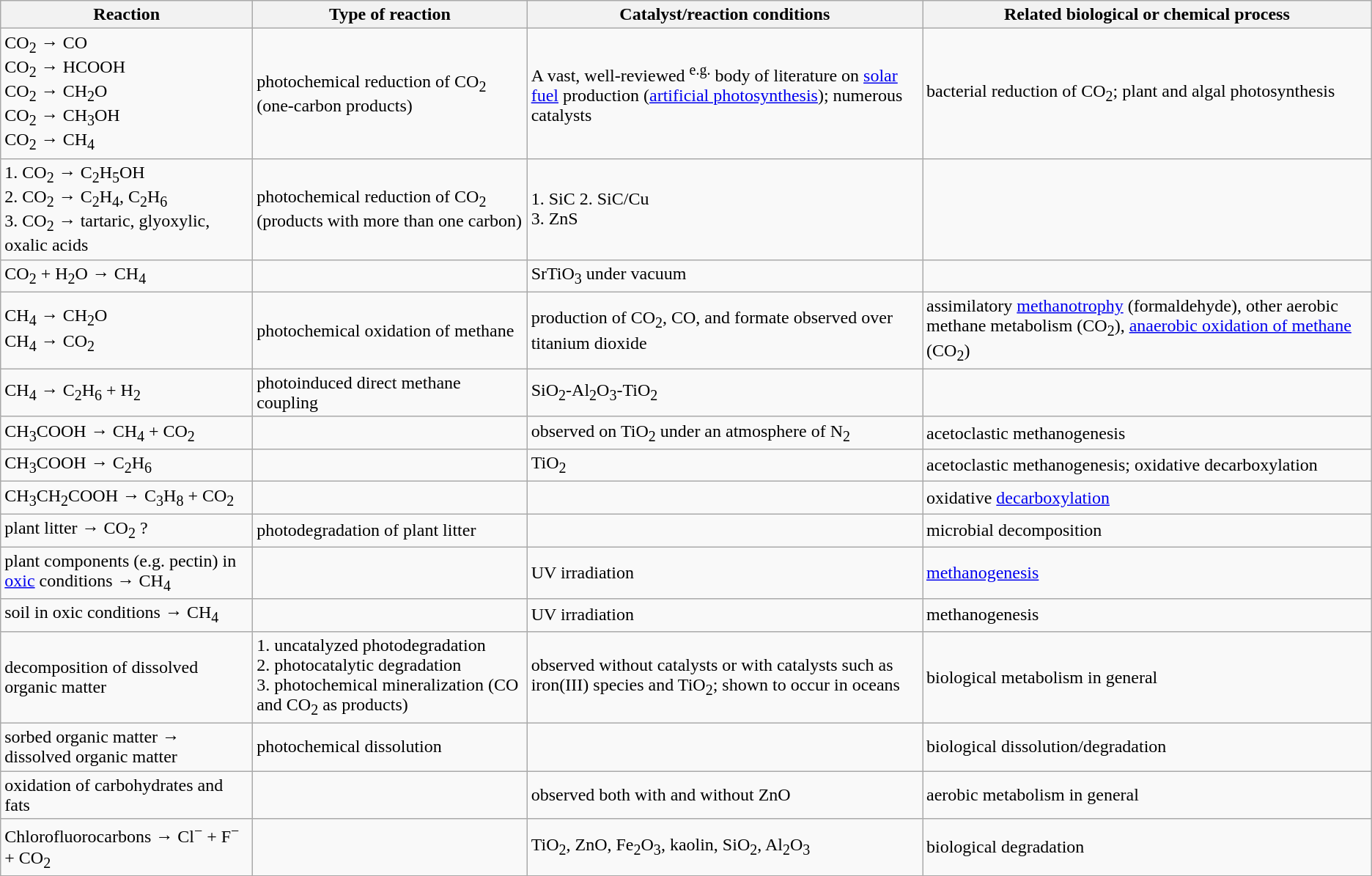<table class="wikitable">
<tr>
<th>Reaction</th>
<th>Type of reaction</th>
<th>Catalyst/reaction conditions</th>
<th>Related biological or chemical process</th>
</tr>
<tr>
<td>CO<sub>2</sub> → CO<br>CO<sub>2</sub> → HCOOH<br>CO<sub>2</sub> → CH<sub>2</sub>O<br>CO<sub>2</sub> → CH<sub>3</sub>OH<br>CO<sub>2</sub> → CH<sub>4</sub></td>
<td>photochemical reduction of CO<sub>2</sub> (one-carbon products)</td>
<td>A vast, well-reviewed <sup>e.g.</sup> body of literature on <a href='#'>solar fuel</a> production (<a href='#'>artificial photosynthesis</a>); numerous catalysts</td>
<td>bacterial reduction of CO<sub>2</sub>; plant and algal photosynthesis</td>
</tr>
<tr>
<td>1. CO<sub>2</sub> → C<sub>2</sub>H<sub>5</sub>OH<br>2. CO<sub>2</sub> → C<sub>2</sub>H<sub>4</sub>, C<sub>2</sub>H<sub>6</sub><br>3. CO<sub>2</sub> → tartaric, glyoxylic, oxalic acids</td>
<td>photochemical reduction of CO<sub>2</sub> (products with more than one carbon)</td>
<td>1. SiC 2. SiC/Cu<br>3. ZnS</td>
<td></td>
</tr>
<tr>
<td>CO<sub>2</sub> + H<sub>2</sub>O → CH<sub>4</sub></td>
<td></td>
<td>SrTiO<sub>3</sub> under vacuum</td>
<td></td>
</tr>
<tr>
<td>CH<sub>4</sub> → CH<sub>2</sub>O<br>CH<sub>4</sub> → CO<sub>2</sub></td>
<td>photochemical oxidation of methane</td>
<td>production of CO<sub>2</sub>, CO, and formate observed over titanium dioxide</td>
<td>assimilatory <a href='#'>methanotrophy</a> (formaldehyde), other aerobic methane metabolism (CO<sub>2</sub>), <a href='#'>anaerobic oxidation of methane</a> (CO<sub>2</sub>)</td>
</tr>
<tr>
<td>CH<sub>4</sub> → C<sub>2</sub>H<sub>6</sub> + H<sub>2</sub></td>
<td>photoinduced direct methane coupling</td>
<td>SiO<sub>2</sub>-Al<sub>2</sub>O<sub>3</sub>-TiO<sub>2</sub></td>
<td></td>
</tr>
<tr>
<td>CH<sub>3</sub>COOH → CH<sub>4</sub> + CO<sub>2</sub></td>
<td></td>
<td>observed on TiO<sub>2</sub> under an atmosphere of N<sub>2</sub></td>
<td>acetoclastic methanogenesis</td>
</tr>
<tr>
<td>CH<sub>3</sub>COOH → C<sub>2</sub>H<sub>6</sub></td>
<td></td>
<td>TiO<sub>2</sub></td>
<td>acetoclastic methanogenesis; oxidative decarboxylation</td>
</tr>
<tr>
<td>CH<sub>3</sub>CH<sub>2</sub>COOH →  C<sub>3</sub>H<sub>8</sub> + CO<sub>2</sub></td>
<td></td>
<td></td>
<td>oxidative <a href='#'>decarboxylation</a></td>
</tr>
<tr>
<td>plant litter →  CO<sub>2</sub> ?</td>
<td>photodegradation of plant litter</td>
<td></td>
<td>microbial decomposition</td>
</tr>
<tr>
<td>plant components (e.g. pectin) in <a href='#'>oxic</a> conditions →  CH<sub>4</sub></td>
<td></td>
<td>UV irradiation</td>
<td><a href='#'>methanogenesis</a></td>
</tr>
<tr>
<td>soil in oxic conditions → CH<sub>4</sub></td>
<td></td>
<td>UV irradiation</td>
<td>methanogenesis</td>
</tr>
<tr>
<td>decomposition of dissolved organic matter</td>
<td>1. uncatalyzed photodegradation<br>2. photocatalytic degradation<br>3. photochemical mineralization (CO and CO<sub>2</sub> as products)</td>
<td>observed without catalysts or with catalysts such as iron(III) species and TiO<sub>2</sub>; shown to occur in oceans</td>
<td>biological metabolism in general</td>
</tr>
<tr>
<td>sorbed organic matter →  dissolved organic matter</td>
<td>photochemical dissolution</td>
<td></td>
<td>biological dissolution/degradation</td>
</tr>
<tr>
<td>oxidation of carbohydrates and fats</td>
<td></td>
<td>observed both with and without ZnO</td>
<td>aerobic metabolism in general</td>
</tr>
<tr>
<td>Chlorofluorocarbons → Cl<sup>−</sup> + F<sup>−</sup> + CO<sub>2</sub></td>
<td></td>
<td>TiO<sub>2</sub>, ZnO, Fe<sub>2</sub>O<sub>3</sub>, kaolin, SiO<sub>2</sub>, Al<sub>2</sub>O<sub>3</sub></td>
<td>biological degradation</td>
</tr>
</table>
